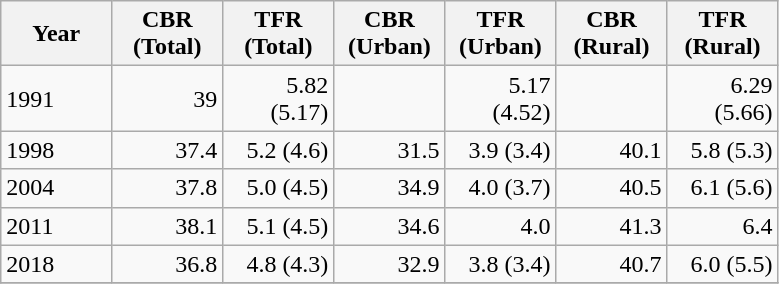<table class="wikitable">
<tr>
<th style="width:50pt;">Year</th>
<th style="width:50pt;">CBR (Total)</th>
<th style="width:50pt;">TFR (Total)</th>
<th style="width:50pt;">CBR (Urban)</th>
<th style="width:50pt;">TFR (Urban)</th>
<th style="width:50pt;">CBR (Rural)</th>
<th style="width:50pt;">TFR (Rural)</th>
</tr>
<tr>
<td>1991</td>
<td style="text-align:right;">39</td>
<td style="text-align:right;">5.82 (5.17)</td>
<td style="text-align:right;"></td>
<td style="text-align:right;">5.17 (4.52)</td>
<td style="text-align:right;"></td>
<td style="text-align:right;">6.29 (5.66)</td>
</tr>
<tr>
<td>1998</td>
<td style="text-align:right;">37.4</td>
<td style="text-align:right;">5.2 (4.6)</td>
<td style="text-align:right;">31.5</td>
<td style="text-align:right;">3.9 (3.4)</td>
<td style="text-align:right;">40.1</td>
<td style="text-align:right;">5.8 (5.3)</td>
</tr>
<tr>
<td>2004</td>
<td style="text-align:right;">37.8</td>
<td style="text-align:right;">5.0 (4.5)</td>
<td style="text-align:right;">34.9</td>
<td style="text-align:right;">4.0 (3.7)</td>
<td style="text-align:right;">40.5</td>
<td style="text-align:right;">6.1 (5.6)</td>
</tr>
<tr>
<td>2011</td>
<td style="text-align:right;">38.1</td>
<td style="text-align:right;">5.1 (4.5)</td>
<td style="text-align:right;">34.6</td>
<td style="text-align:right;">4.0</td>
<td style="text-align:right;">41.3</td>
<td style="text-align:right;">6.4</td>
</tr>
<tr>
<td>2018</td>
<td style="text-align:right;">36.8</td>
<td style="text-align:right;">4.8 (4.3)</td>
<td style="text-align:right;">32.9</td>
<td style="text-align:right;">3.8 (3.4)</td>
<td style="text-align:right;">40.7</td>
<td style="text-align:right;">6.0 (5.5)</td>
</tr>
<tr>
</tr>
</table>
